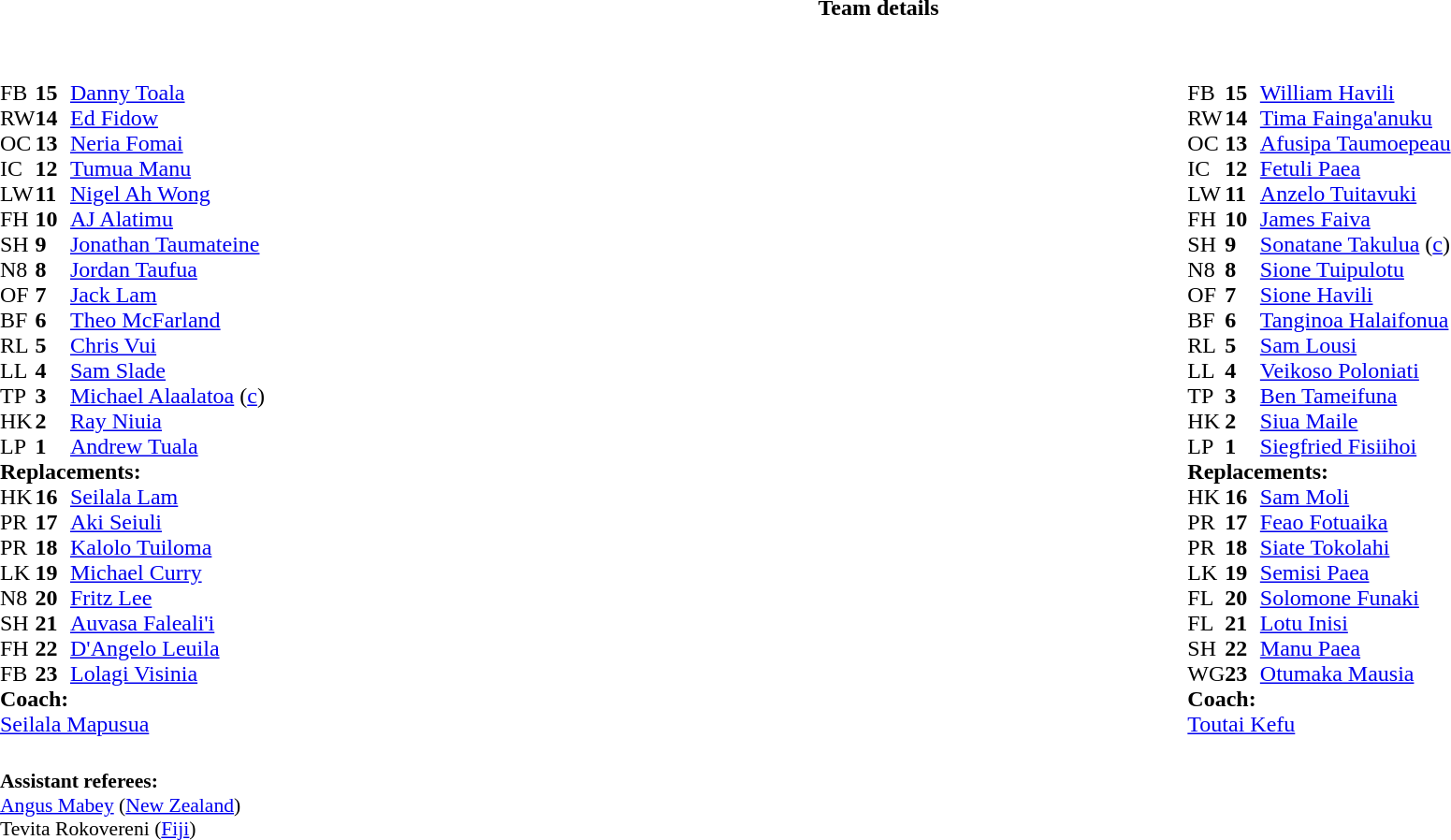<table border="0" style="width:100%;" class="collapsible collapsed">
<tr>
<th>Team details</th>
</tr>
<tr>
<td><br><table style="width:100%">
<tr>
<td style="vertical-align:top;width:50%"><br><table cellspacing="0" cellpadding="0">
<tr>
<th width="25"></th>
<th width="25"></th>
</tr>
<tr>
<td>FB</td>
<td><strong>15</strong></td>
<td><a href='#'>Danny Toala</a></td>
<td></td>
<td></td>
</tr>
<tr>
<td>RW</td>
<td><strong>14</strong></td>
<td><a href='#'>Ed Fidow</a></td>
<td></td>
<td></td>
</tr>
<tr>
<td>OC</td>
<td><strong>13</strong></td>
<td><a href='#'>Neria Fomai</a></td>
</tr>
<tr>
<td>IC</td>
<td><strong>12</strong></td>
<td><a href='#'>Tumua Manu</a></td>
</tr>
<tr>
<td>LW</td>
<td><strong>11</strong></td>
<td><a href='#'>Nigel Ah Wong</a></td>
</tr>
<tr>
<td>FH</td>
<td><strong>10</strong></td>
<td><a href='#'>AJ Alatimu</a></td>
</tr>
<tr>
<td>SH</td>
<td><strong>9</strong></td>
<td><a href='#'>Jonathan Taumateine</a></td>
</tr>
<tr>
<td>N8</td>
<td><strong>8</strong></td>
<td><a href='#'>Jordan Taufua</a></td>
</tr>
<tr>
<td>OF</td>
<td><strong>7</strong></td>
<td><a href='#'>Jack Lam</a></td>
<td></td>
<td></td>
</tr>
<tr>
<td>BF</td>
<td><strong>6</strong></td>
<td><a href='#'>Theo McFarland</a></td>
</tr>
<tr>
<td>RL</td>
<td><strong>5</strong></td>
<td><a href='#'>Chris Vui</a></td>
</tr>
<tr>
<td>LL</td>
<td><strong>4</strong></td>
<td><a href='#'>Sam Slade</a></td>
</tr>
<tr>
<td>TP</td>
<td><strong>3</strong></td>
<td><a href='#'>Michael Alaalatoa</a> (<a href='#'>c</a>)</td>
<td></td>
<td></td>
</tr>
<tr>
<td>HK</td>
<td><strong>2</strong></td>
<td><a href='#'>Ray Niuia</a></td>
</tr>
<tr>
<td>LP</td>
<td><strong>1</strong></td>
<td><a href='#'>Andrew Tuala</a></td>
<td></td>
<td></td>
</tr>
<tr>
<td colspan=3><strong>Replacements:</strong></td>
</tr>
<tr>
<td>HK</td>
<td><strong>16</strong></td>
<td><a href='#'>Seilala Lam</a></td>
</tr>
<tr>
<td>PR</td>
<td><strong>17</strong></td>
<td><a href='#'>Aki Seiuli</a></td>
<td></td>
<td></td>
</tr>
<tr>
<td>PR</td>
<td><strong>18</strong></td>
<td><a href='#'>Kalolo Tuiloma</a></td>
<td></td>
<td></td>
</tr>
<tr>
<td>LK</td>
<td><strong>19</strong></td>
<td><a href='#'>Michael Curry</a></td>
</tr>
<tr>
<td>N8</td>
<td><strong>20</strong></td>
<td><a href='#'>Fritz Lee</a></td>
<td></td>
<td></td>
</tr>
<tr>
<td>SH</td>
<td><strong>21</strong></td>
<td><a href='#'>Auvasa Faleali'i</a></td>
</tr>
<tr>
<td>FH</td>
<td><strong>22</strong></td>
<td><a href='#'>D'Angelo Leuila</a></td>
<td></td>
<td></td>
</tr>
<tr>
<td>FB</td>
<td><strong>23</strong></td>
<td><a href='#'>Lolagi Visinia</a></td>
<td></td>
<td></td>
</tr>
<tr>
<td colspan=3><strong>Coach:</strong></td>
</tr>
<tr>
<td colspan="4"> <a href='#'>Seilala Mapusua</a></td>
</tr>
</table>
</td>
<td style="vertical-align:top;width:50%"><br><table cellspacing="0" cellpadding="0" style="margin:auto">
<tr>
<th width="25"></th>
<th width="25"></th>
</tr>
<tr>
<td>FB</td>
<td><strong>15</strong></td>
<td><a href='#'>William Havili</a></td>
</tr>
<tr>
<td>RW</td>
<td><strong>14</strong></td>
<td><a href='#'>Tima Fainga'anuku</a></td>
</tr>
<tr>
<td>OC</td>
<td><strong>13</strong></td>
<td><a href='#'>Afusipa Taumoepeau</a></td>
</tr>
<tr>
<td>IC</td>
<td><strong>12</strong></td>
<td><a href='#'>Fetuli Paea</a></td>
</tr>
<tr>
<td>LW</td>
<td><strong>11</strong></td>
<td><a href='#'>Anzelo Tuitavuki</a></td>
<td></td>
<td></td>
</tr>
<tr>
<td>FH</td>
<td><strong>10</strong></td>
<td><a href='#'>James Faiva</a></td>
</tr>
<tr>
<td>SH</td>
<td><strong>9</strong></td>
<td><a href='#'>Sonatane Takulua</a> (<a href='#'>c</a>)</td>
<td></td>
<td></td>
</tr>
<tr>
<td>N8</td>
<td><strong>8</strong></td>
<td><a href='#'>Sione Tuipulotu</a></td>
</tr>
<tr>
<td>OF</td>
<td><strong>7</strong></td>
<td><a href='#'>Sione Havili</a></td>
<td></td>
<td></td>
</tr>
<tr>
<td>BF</td>
<td><strong>6</strong></td>
<td><a href='#'>Tanginoa Halaifonua</a></td>
</tr>
<tr>
<td>RL</td>
<td><strong>5</strong></td>
<td><a href='#'>Sam Lousi</a></td>
<td></td>
<td></td>
</tr>
<tr>
<td>LL</td>
<td><strong>4</strong></td>
<td><a href='#'>Veikoso Poloniati</a></td>
<td></td>
</tr>
<tr>
<td>TP</td>
<td><strong>3</strong></td>
<td><a href='#'>Ben Tameifuna</a></td>
<td></td>
<td></td>
</tr>
<tr>
<td>HK</td>
<td><strong>2</strong></td>
<td><a href='#'>Siua Maile</a></td>
</tr>
<tr>
<td>LP</td>
<td><strong>1</strong></td>
<td><a href='#'>Siegfried Fisiihoi</a></td>
<td></td>
<td></td>
</tr>
<tr>
<td colspan="3"><strong>Replacements:</strong></td>
</tr>
<tr>
<td>HK</td>
<td><strong>16</strong></td>
<td><a href='#'>Sam Moli</a></td>
</tr>
<tr>
<td>PR</td>
<td><strong>17</strong></td>
<td><a href='#'>Feao Fotuaika</a></td>
<td></td>
<td></td>
</tr>
<tr>
<td>PR</td>
<td><strong>18</strong></td>
<td><a href='#'>Siate Tokolahi</a></td>
<td></td>
<td></td>
</tr>
<tr>
<td>LK</td>
<td><strong>19</strong></td>
<td><a href='#'>Semisi Paea</a></td>
<td></td>
<td></td>
</tr>
<tr>
<td>FL</td>
<td><strong>20</strong></td>
<td><a href='#'>Solomone Funaki</a></td>
<td></td>
<td></td>
</tr>
<tr>
<td>FL</td>
<td><strong>21</strong></td>
<td><a href='#'>Lotu Inisi</a></td>
</tr>
<tr>
<td>SH</td>
<td><strong>22</strong></td>
<td><a href='#'>Manu Paea</a></td>
<td></td>
<td></td>
</tr>
<tr>
<td>WG</td>
<td><strong>23</strong></td>
<td><a href='#'>Otumaka Mausia</a></td>
<td></td>
<td></td>
</tr>
<tr>
<td colspan="3"><strong>Coach:</strong></td>
</tr>
<tr>
<td colspan="3"> <a href='#'>Toutai Kefu</a></td>
</tr>
</table>
</td>
</tr>
</table>
<table style="width:100%; font-size:90%;">
<tr>
<td><br><strong>Assistant referees:</strong>
<br><a href='#'>Angus Mabey</a> (<a href='#'>New Zealand</a>)
<br>Tevita Rokovereni (<a href='#'>Fiji</a>)</td>
</tr>
</table>
</td>
</tr>
</table>
